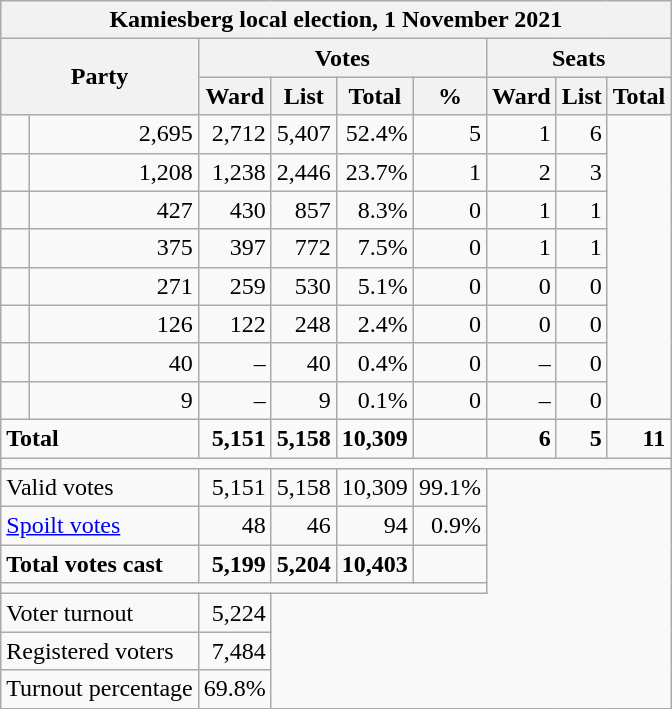<table class=wikitable style="text-align:right">
<tr>
<th colspan="9" align="center">Kamiesberg local election, 1 November 2021</th>
</tr>
<tr>
<th rowspan="2" colspan="2">Party</th>
<th colspan="4" align="center">Votes</th>
<th colspan="3" align="center">Seats</th>
</tr>
<tr>
<th>Ward</th>
<th>List</th>
<th>Total</th>
<th>%</th>
<th>Ward</th>
<th>List</th>
<th>Total</th>
</tr>
<tr>
<td></td>
<td>2,695</td>
<td>2,712</td>
<td>5,407</td>
<td>52.4%</td>
<td>5</td>
<td>1</td>
<td>6</td>
</tr>
<tr>
<td></td>
<td>1,208</td>
<td>1,238</td>
<td>2,446</td>
<td>23.7%</td>
<td>1</td>
<td>2</td>
<td>3</td>
</tr>
<tr>
<td></td>
<td>427</td>
<td>430</td>
<td>857</td>
<td>8.3%</td>
<td>0</td>
<td>1</td>
<td>1</td>
</tr>
<tr>
<td></td>
<td>375</td>
<td>397</td>
<td>772</td>
<td>7.5%</td>
<td>0</td>
<td>1</td>
<td>1</td>
</tr>
<tr>
<td></td>
<td>271</td>
<td>259</td>
<td>530</td>
<td>5.1%</td>
<td>0</td>
<td>0</td>
<td>0</td>
</tr>
<tr>
<td></td>
<td>126</td>
<td>122</td>
<td>248</td>
<td>2.4%</td>
<td>0</td>
<td>0</td>
<td>0</td>
</tr>
<tr>
<td></td>
<td>40</td>
<td>–</td>
<td>40</td>
<td>0.4%</td>
<td>0</td>
<td>–</td>
<td>0</td>
</tr>
<tr>
<td></td>
<td>9</td>
<td>–</td>
<td>9</td>
<td>0.1%</td>
<td>0</td>
<td>–</td>
<td>0</td>
</tr>
<tr>
<td colspan="2" style="text-align:left"><strong>Total</strong></td>
<td><strong>5,151</strong></td>
<td><strong>5,158</strong></td>
<td><strong>10,309</strong></td>
<td></td>
<td><strong>6</strong></td>
<td><strong>5</strong></td>
<td><strong>11</strong></td>
</tr>
<tr>
<td colspan="9"></td>
</tr>
<tr>
<td colspan="2" style="text-align:left">Valid votes</td>
<td>5,151</td>
<td>5,158</td>
<td>10,309</td>
<td>99.1%</td>
</tr>
<tr>
<td colspan="2" style="text-align:left"><a href='#'>Spoilt votes</a></td>
<td>48</td>
<td>46</td>
<td>94</td>
<td>0.9%</td>
</tr>
<tr>
<td colspan="2" style="text-align:left"><strong>Total votes cast</strong></td>
<td><strong>5,199</strong></td>
<td><strong>5,204</strong></td>
<td><strong>10,403</strong></td>
<td></td>
</tr>
<tr>
<td colspan="6"></td>
</tr>
<tr>
<td colspan="2" style="text-align:left">Voter turnout</td>
<td>5,224</td>
</tr>
<tr>
<td colspan="2" style="text-align:left">Registered voters</td>
<td>7,484</td>
</tr>
<tr>
<td colspan="2" style="text-align:left">Turnout percentage</td>
<td>69.8%</td>
</tr>
</table>
